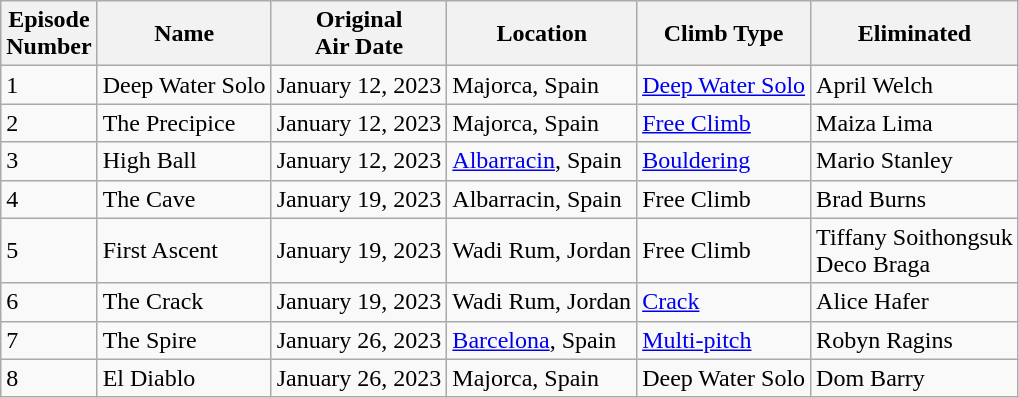<table class="wikitable">
<tr>
<th>Episode <br> Number</th>
<th>Name</th>
<th>Original <br> Air Date</th>
<th>Location</th>
<th>Climb Type</th>
<th>Eliminated</th>
</tr>
<tr>
<td>1</td>
<td>Deep Water Solo</td>
<td>January 12, 2023</td>
<td>Majorca, Spain</td>
<td><a href='#'>Deep Water Solo</a></td>
<td>April Welch</td>
</tr>
<tr>
<td>2</td>
<td>The Precipice</td>
<td>January 12, 2023</td>
<td>Majorca, Spain</td>
<td><a href='#'>Free Climb</a></td>
<td>Maiza Lima</td>
</tr>
<tr>
<td>3</td>
<td>High Ball</td>
<td>January 12, 2023</td>
<td><a href='#'>Albarracin</a>, Spain</td>
<td><a href='#'>Bouldering</a></td>
<td>Mario Stanley</td>
</tr>
<tr>
<td>4</td>
<td>The Cave</td>
<td>January 19, 2023</td>
<td>Albarracin, Spain</td>
<td>Free Climb</td>
<td>Brad Burns</td>
</tr>
<tr>
<td>5</td>
<td>First Ascent</td>
<td>January 19, 2023</td>
<td>Wadi Rum, Jordan</td>
<td>Free Climb</td>
<td>Tiffany Soithongsuk <br> Deco Braga</td>
</tr>
<tr>
<td>6</td>
<td>The Crack</td>
<td>January 19, 2023</td>
<td>Wadi Rum, Jordan</td>
<td><a href='#'>Crack</a></td>
<td>Alice Hafer</td>
</tr>
<tr>
<td>7</td>
<td>The Spire</td>
<td>January 26, 2023</td>
<td><a href='#'>Barcelona</a>, Spain</td>
<td><a href='#'>Multi-pitch</a></td>
<td>Robyn Ragins</td>
</tr>
<tr>
<td>8</td>
<td>El Diablo</td>
<td>January 26, 2023</td>
<td>Majorca, Spain</td>
<td>Deep Water Solo</td>
<td>Dom Barry</td>
</tr>
</table>
